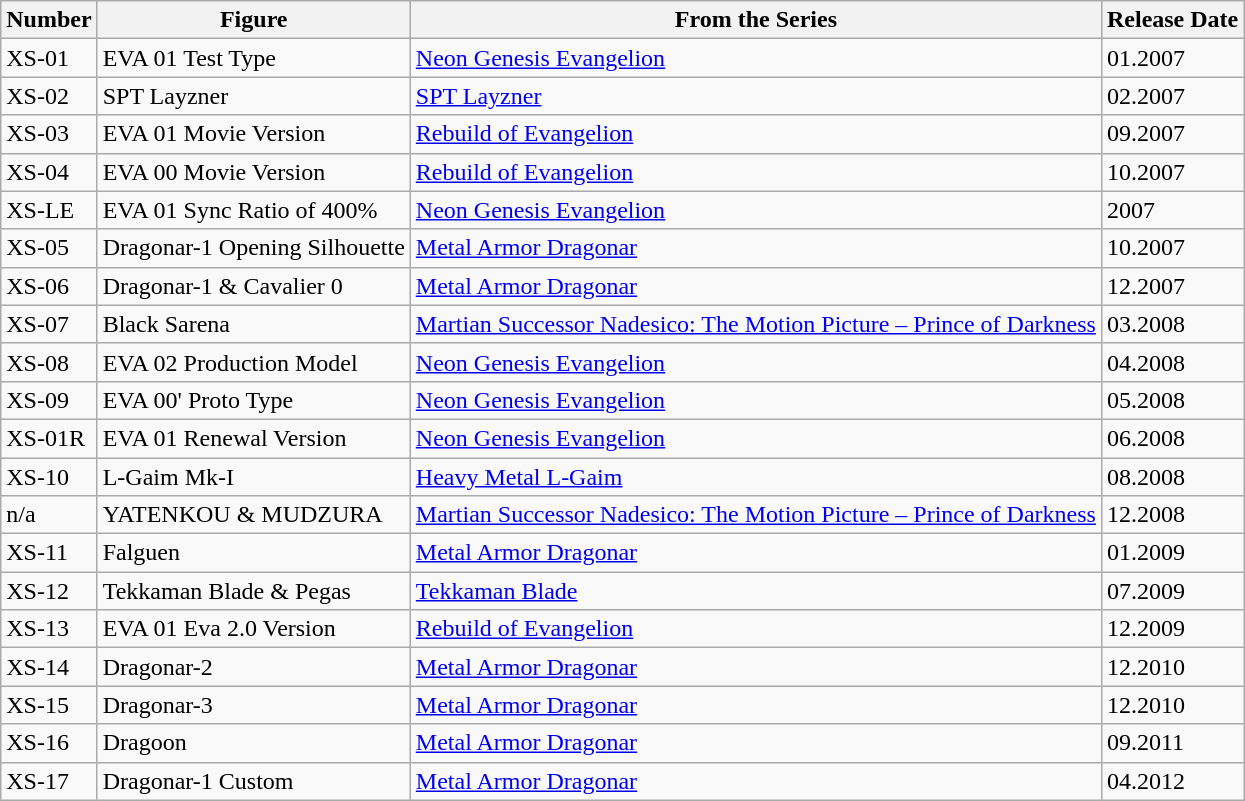<table class="wikitable sortable">
<tr>
<th>Number</th>
<th>Figure</th>
<th>From the Series</th>
<th>Release Date</th>
</tr>
<tr>
<td>XS-01</td>
<td>EVA 01 Test Type</td>
<td><a href='#'>Neon Genesis Evangelion</a></td>
<td>01.2007</td>
</tr>
<tr>
<td>XS-02</td>
<td>SPT Layzner</td>
<td><a href='#'>SPT Layzner</a></td>
<td>02.2007</td>
</tr>
<tr>
<td>XS-03</td>
<td>EVA 01 Movie Version</td>
<td><a href='#'>Rebuild of Evangelion</a></td>
<td>09.2007</td>
</tr>
<tr>
<td>XS-04</td>
<td>EVA 00 Movie Version</td>
<td><a href='#'>Rebuild of Evangelion</a></td>
<td>10.2007</td>
</tr>
<tr>
<td>XS-LE</td>
<td>EVA 01 Sync Ratio of 400%</td>
<td><a href='#'>Neon Genesis Evangelion</a></td>
<td>2007</td>
</tr>
<tr>
<td>XS-05</td>
<td>Dragonar-1 Opening Silhouette</td>
<td><a href='#'>Metal Armor Dragonar</a></td>
<td>10.2007</td>
</tr>
<tr>
<td>XS-06</td>
<td>Dragonar-1 & Cavalier 0</td>
<td><a href='#'>Metal Armor Dragonar</a></td>
<td>12.2007</td>
</tr>
<tr>
<td>XS-07</td>
<td>Black Sarena</td>
<td><a href='#'>Martian Successor Nadesico: The Motion Picture – Prince of Darkness</a></td>
<td>03.2008</td>
</tr>
<tr>
<td>XS-08</td>
<td>EVA 02 Production Model</td>
<td><a href='#'>Neon Genesis Evangelion</a></td>
<td>04.2008</td>
</tr>
<tr>
<td>XS-09</td>
<td>EVA 00' Proto Type</td>
<td><a href='#'>Neon Genesis Evangelion</a></td>
<td>05.2008</td>
</tr>
<tr>
<td>XS-01R</td>
<td>EVA 01 Renewal Version</td>
<td><a href='#'>Neon Genesis Evangelion</a></td>
<td>06.2008</td>
</tr>
<tr>
<td>XS-10</td>
<td>L-Gaim Mk-I</td>
<td><a href='#'>Heavy Metal L-Gaim</a></td>
<td>08.2008</td>
</tr>
<tr>
<td>n/a</td>
<td>YATENKOU & MUDZURA</td>
<td><a href='#'>Martian Successor Nadesico: The Motion Picture – Prince of Darkness</a></td>
<td>12.2008</td>
</tr>
<tr>
<td>XS-11</td>
<td>Falguen</td>
<td><a href='#'>Metal Armor Dragonar</a></td>
<td>01.2009</td>
</tr>
<tr>
<td>XS-12</td>
<td>Tekkaman Blade & Pegas</td>
<td><a href='#'>Tekkaman Blade</a></td>
<td>07.2009</td>
</tr>
<tr>
<td>XS-13</td>
<td>EVA 01 Eva 2.0 Version</td>
<td><a href='#'>Rebuild of Evangelion</a></td>
<td>12.2009</td>
</tr>
<tr>
<td>XS-14</td>
<td>Dragonar-2</td>
<td><a href='#'>Metal Armor Dragonar</a></td>
<td>12.2010</td>
</tr>
<tr>
<td>XS-15</td>
<td>Dragonar-3</td>
<td><a href='#'>Metal Armor Dragonar</a></td>
<td>12.2010</td>
</tr>
<tr>
<td>XS-16</td>
<td>Dragoon</td>
<td><a href='#'>Metal Armor Dragonar</a></td>
<td>09.2011</td>
</tr>
<tr>
<td>XS-17</td>
<td>Dragonar-1 Custom</td>
<td><a href='#'>Metal Armor Dragonar</a></td>
<td>04.2012</td>
</tr>
</table>
